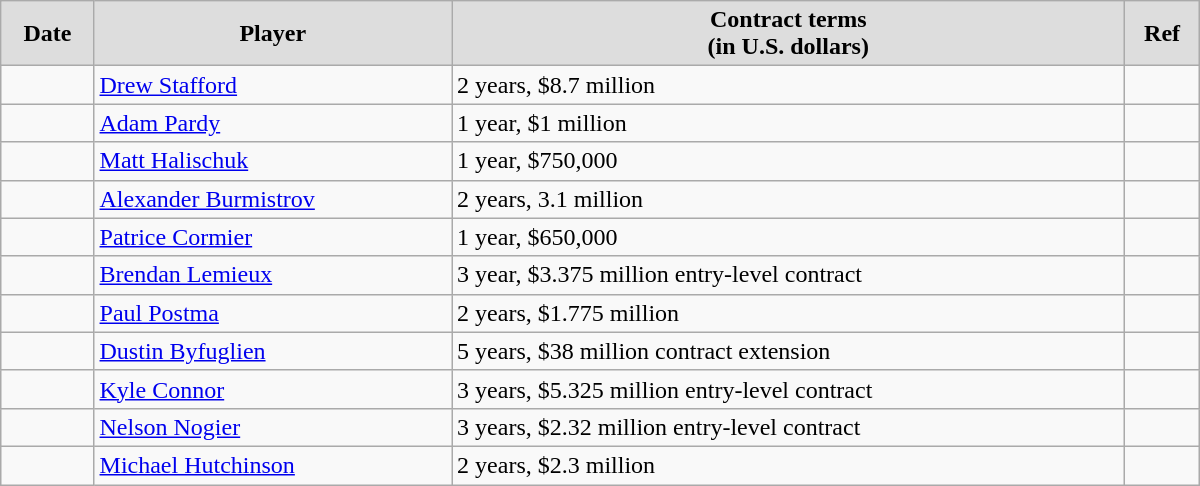<table class="wikitable" style="border-collapse: collapse; width: 50em; padding: 3;">
<tr align="center" bgcolor="#dddddd">
<td><strong>Date</strong></td>
<td><strong>Player</strong></td>
<td><strong>Contract terms</strong><br><strong>(in U.S. dollars)</strong></td>
<td><strong>Ref</strong></td>
</tr>
<tr>
<td></td>
<td><a href='#'>Drew Stafford</a></td>
<td>2 years, $8.7 million</td>
<td></td>
</tr>
<tr>
<td></td>
<td><a href='#'>Adam Pardy</a></td>
<td>1 year, $1 million</td>
<td></td>
</tr>
<tr>
<td></td>
<td><a href='#'>Matt Halischuk</a></td>
<td>1 year, $750,000</td>
<td></td>
</tr>
<tr>
<td></td>
<td><a href='#'>Alexander Burmistrov</a></td>
<td>2 years, 3.1 million</td>
<td></td>
</tr>
<tr>
<td></td>
<td><a href='#'>Patrice Cormier</a></td>
<td>1 year, $650,000</td>
<td></td>
</tr>
<tr>
<td></td>
<td><a href='#'>Brendan Lemieux</a></td>
<td>3 year, $3.375 million entry-level contract</td>
<td></td>
</tr>
<tr>
<td></td>
<td><a href='#'>Paul Postma</a></td>
<td>2 years, $1.775 million</td>
<td></td>
</tr>
<tr>
<td></td>
<td><a href='#'>Dustin Byfuglien</a></td>
<td>5 years, $38 million contract extension</td>
<td></td>
</tr>
<tr>
<td></td>
<td><a href='#'>Kyle Connor</a></td>
<td>3 years, $5.325 million entry-level contract</td>
<td></td>
</tr>
<tr>
<td></td>
<td><a href='#'>Nelson Nogier</a></td>
<td>3 years, $2.32 million entry-level contract</td>
<td></td>
</tr>
<tr>
<td></td>
<td><a href='#'>Michael Hutchinson</a></td>
<td>2 years, $2.3 million</td>
<td></td>
</tr>
</table>
